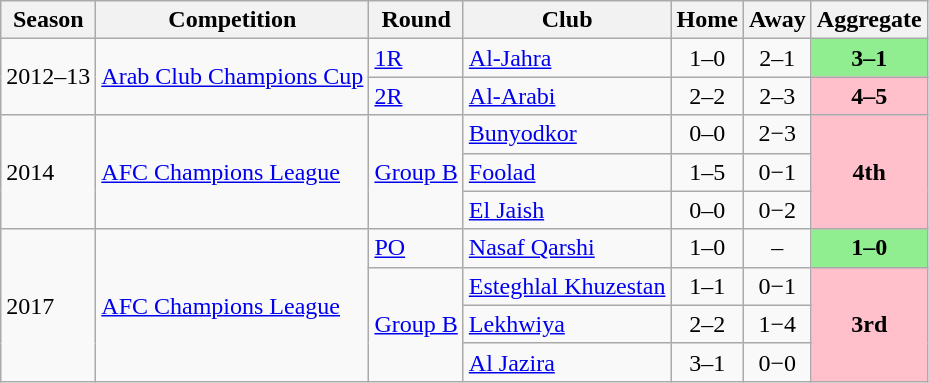<table class="wikitable">
<tr>
<th>Season</th>
<th>Competition</th>
<th>Round</th>
<th>Club</th>
<th>Home</th>
<th>Away</th>
<th>Aggregate</th>
</tr>
<tr>
<td rowspan="2">2012–13</td>
<td rowspan="2"><a href='#'>Arab Club Champions Cup</a></td>
<td rowspan="1"><a href='#'>1R</a></td>
<td> <a href='#'>Al-Jahra</a></td>
<td style="text-align:center;">1–0</td>
<td style="text-align:center;">2–1</td>
<td bgcolor=lightgreen style="text-align:center;"><strong>3–1</strong></td>
</tr>
<tr>
<td rowspan="1"><a href='#'>2R</a></td>
<td> <a href='#'>Al-Arabi</a></td>
<td style="text-align:center;">2–2</td>
<td style="text-align:center;">2–3</td>
<td bgcolor=pink style="text-align:center;"><strong>4–5</strong></td>
</tr>
<tr>
<td rowspan="3">2014</td>
<td rowspan="3"><a href='#'>AFC Champions League</a></td>
<td rowspan="3"><a href='#'>Group B</a></td>
<td> <a href='#'>Bunyodkor</a></td>
<td style="text-align:center;">0–0</td>
<td style="text-align:center;">2−3</td>
<td bgcolor=pink style="text-align:center;" rowspan="3"><strong>4th</strong></td>
</tr>
<tr>
<td> <a href='#'>Foolad</a></td>
<td style="text-align:center;">1–5</td>
<td style="text-align:center;">0−1</td>
</tr>
<tr>
<td> <a href='#'>El Jaish</a></td>
<td style="text-align:center;">0–0</td>
<td style="text-align:center;">0−2</td>
</tr>
<tr>
<td rowspan="4">2017</td>
<td rowspan="4"><a href='#'>AFC Champions League</a></td>
<td rowspan="1"><a href='#'>PO</a></td>
<td> <a href='#'>Nasaf Qarshi</a></td>
<td style="text-align:center;">1–0</td>
<td style="text-align:center;">–</td>
<td bgcolor=lightgreen style="text-align:center;"><strong>1–0</strong></td>
</tr>
<tr>
<td rowspan="3"><a href='#'>Group B</a></td>
<td> <a href='#'>Esteghlal Khuzestan</a></td>
<td style="text-align:center;">1–1</td>
<td style="text-align:center;">0−1</td>
<td bgcolor=pink style="text-align:center;" rowspan="3"><strong>3rd</strong></td>
</tr>
<tr>
<td> <a href='#'>Lekhwiya</a></td>
<td style="text-align:center;">2–2</td>
<td style="text-align:center;">1−4</td>
</tr>
<tr>
<td> <a href='#'>Al Jazira</a></td>
<td style="text-align:center;">3–1</td>
<td style="text-align:center;">0−0</td>
</tr>
</table>
